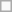<table class=wikitable>
<tr>
<td> </td>
</tr>
</table>
